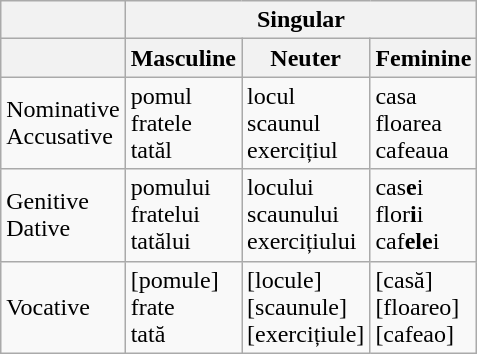<table class="wikitable">
<tr>
<th></th>
<th colspan=3>Singular</th>
</tr>
<tr>
<th></th>
<th>Masculine</th>
<th>Neuter</th>
<th>Feminine</th>
</tr>
<tr>
<td>Nominative<br>Accusative</td>
<td>pomul<br>fratele<br>tatăl</td>
<td>locul<br>scaunul<br>exercițiul</td>
<td>casa<br>floarea<br>cafeaua</td>
</tr>
<tr>
<td>Genitive<br>Dative</td>
<td>pomului<br>fratelui<br>tatălui</td>
<td>locului<br>scaunului<br>exercițiului</td>
<td>cas<strong>e</strong>i<br>flor<strong>i</strong>i<br>caf<strong>ele</strong>i</td>
</tr>
<tr>
<td>Vocative</td>
<td>[pomule]<br>frate<br>tată</td>
<td>[locule]<br>[scaunule]<br>[exercițiule]</td>
<td>[casă]<br>[floareo]<br>[cafeao]</td>
</tr>
</table>
